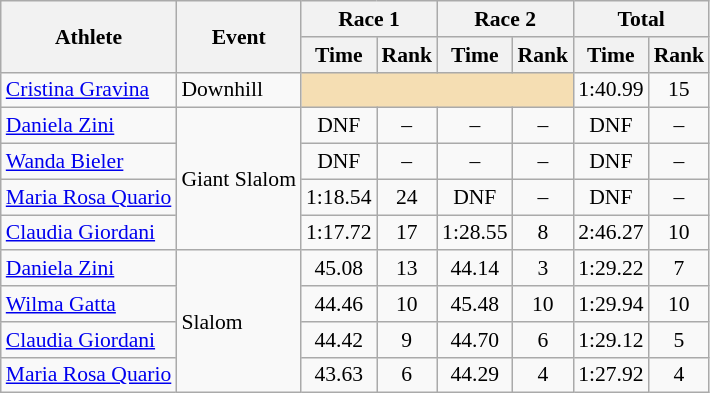<table class="wikitable" style="font-size:90%">
<tr>
<th rowspan="2">Athlete</th>
<th rowspan="2">Event</th>
<th colspan="2">Race 1</th>
<th colspan="2">Race 2</th>
<th colspan="2">Total</th>
</tr>
<tr>
<th>Time</th>
<th>Rank</th>
<th>Time</th>
<th>Rank</th>
<th>Time</th>
<th>Rank</th>
</tr>
<tr>
<td><a href='#'>Cristina Gravina</a></td>
<td>Downhill</td>
<td colspan="4" bgcolor="wheat"></td>
<td align="center">1:40.99</td>
<td align="center">15</td>
</tr>
<tr>
<td><a href='#'>Daniela Zini</a></td>
<td rowspan="4">Giant Slalom</td>
<td align="center">DNF</td>
<td align="center">–</td>
<td align="center">–</td>
<td align="center">–</td>
<td align="center">DNF</td>
<td align="center">–</td>
</tr>
<tr>
<td><a href='#'>Wanda Bieler</a></td>
<td align="center">DNF</td>
<td align="center">–</td>
<td align="center">–</td>
<td align="center">–</td>
<td align="center">DNF</td>
<td align="center">–</td>
</tr>
<tr>
<td><a href='#'>Maria Rosa Quario</a></td>
<td align="center">1:18.54</td>
<td align="center">24</td>
<td align="center">DNF</td>
<td align="center">–</td>
<td align="center">DNF</td>
<td align="center">–</td>
</tr>
<tr>
<td><a href='#'>Claudia Giordani</a></td>
<td align="center">1:17.72</td>
<td align="center">17</td>
<td align="center">1:28.55</td>
<td align="center">8</td>
<td align="center">2:46.27</td>
<td align="center">10</td>
</tr>
<tr>
<td><a href='#'>Daniela Zini</a></td>
<td rowspan="4">Slalom</td>
<td align="center">45.08</td>
<td align="center">13</td>
<td align="center">44.14</td>
<td align="center">3</td>
<td align="center">1:29.22</td>
<td align="center">7</td>
</tr>
<tr>
<td><a href='#'>Wilma Gatta</a></td>
<td align="center">44.46</td>
<td align="center">10</td>
<td align="center">45.48</td>
<td align="center">10</td>
<td align="center">1:29.94</td>
<td align="center">10</td>
</tr>
<tr>
<td><a href='#'>Claudia Giordani</a></td>
<td align="center">44.42</td>
<td align="center">9</td>
<td align="center">44.70</td>
<td align="center">6</td>
<td align="center">1:29.12</td>
<td align="center">5</td>
</tr>
<tr>
<td><a href='#'>Maria Rosa Quario</a></td>
<td align="center">43.63</td>
<td align="center">6</td>
<td align="center">44.29</td>
<td align="center">4</td>
<td align="center">1:27.92</td>
<td align="center">4</td>
</tr>
</table>
